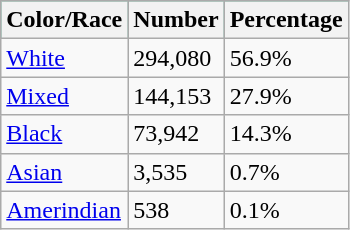<table class="wikitable">
<tr style="background:#009966;" colspan="3">
<th><span>Color/Race</span></th>
<th><span>Number</span></th>
<th><span>Percentage</span></th>
</tr>
<tr>
<td><a href='#'>White</a></td>
<td>294,080</td>
<td>56.9%</td>
</tr>
<tr>
<td><a href='#'>Mixed</a></td>
<td>144,153</td>
<td>27.9%</td>
</tr>
<tr>
<td><a href='#'>Black</a></td>
<td>73,942</td>
<td>14.3%</td>
</tr>
<tr>
<td><a href='#'>Asian</a></td>
<td>3,535</td>
<td>0.7%</td>
</tr>
<tr>
<td><a href='#'>Amerindian</a></td>
<td>538</td>
<td>0.1%</td>
</tr>
</table>
